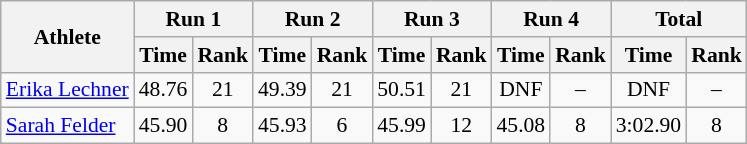<table class="wikitable" border="1" style="font-size:90%">
<tr>
<th rowspan="2">Athlete</th>
<th colspan="2">Run 1</th>
<th colspan="2">Run 2</th>
<th colspan="2">Run 3</th>
<th colspan="2">Run 4</th>
<th colspan="2">Total</th>
</tr>
<tr>
<th>Time</th>
<th>Rank</th>
<th>Time</th>
<th>Rank</th>
<th>Time</th>
<th>Rank</th>
<th>Time</th>
<th>Rank</th>
<th>Time</th>
<th>Rank</th>
</tr>
<tr>
<td><a href='#'>Erika Lechner</a></td>
<td align="center">48.76</td>
<td align="center">21</td>
<td align="center">49.39</td>
<td align="center">21</td>
<td align="center">50.51</td>
<td align="center">21</td>
<td align="center">DNF</td>
<td align="center">–</td>
<td align="center">DNF</td>
<td align="center">–</td>
</tr>
<tr>
<td><a href='#'>Sarah Felder</a></td>
<td align="center">45.90</td>
<td align="center">8</td>
<td align="center">45.93</td>
<td align="center">6</td>
<td align="center">45.99</td>
<td align="center">12</td>
<td align="center">45.08</td>
<td align="center">8</td>
<td align="center">3:02.90</td>
<td align="center">8</td>
</tr>
</table>
